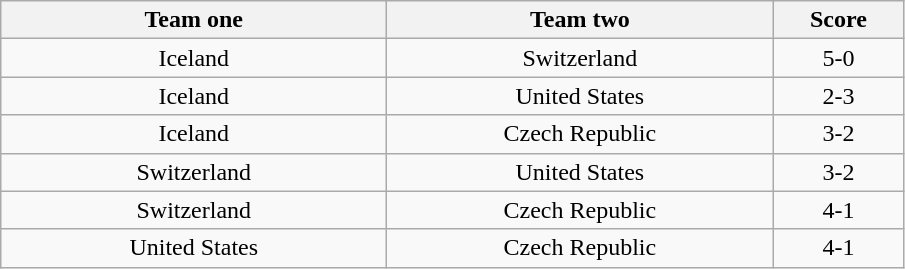<table class="wikitable" style="text-align: center">
<tr>
<th width=250>Team one</th>
<th width=250>Team two</th>
<th width=80>Score</th>
</tr>
<tr>
<td> Iceland</td>
<td> Switzerland</td>
<td>5-0</td>
</tr>
<tr>
<td> Iceland</td>
<td> United States</td>
<td>2-3</td>
</tr>
<tr>
<td> Iceland</td>
<td> Czech Republic</td>
<td>3-2</td>
</tr>
<tr>
<td> Switzerland</td>
<td> United States</td>
<td>3-2</td>
</tr>
<tr>
<td> Switzerland</td>
<td> Czech Republic</td>
<td>4-1</td>
</tr>
<tr>
<td> United States</td>
<td> Czech Republic</td>
<td>4-1</td>
</tr>
</table>
